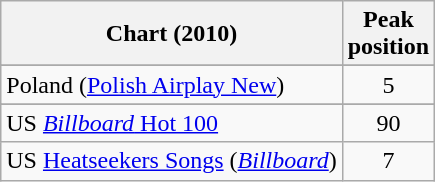<table class="wikitable sortable">
<tr>
<th>Chart (2010)</th>
<th>Peak<br>position</th>
</tr>
<tr>
</tr>
<tr>
</tr>
<tr>
</tr>
<tr>
</tr>
<tr>
</tr>
<tr>
</tr>
<tr>
</tr>
<tr>
</tr>
<tr>
<td>Poland (<a href='#'>Polish Airplay New</a>)</td>
<td align="center">5</td>
</tr>
<tr>
</tr>
<tr>
</tr>
<tr>
</tr>
<tr>
<td>US <a href='#'><em>Billboard</em> Hot 100</a></td>
<td align="center">90</td>
</tr>
<tr>
<td>US <a href='#'>Heatseekers Songs</a> (<em><a href='#'>Billboard</a></em>)</td>
<td align="center">7</td>
</tr>
</table>
